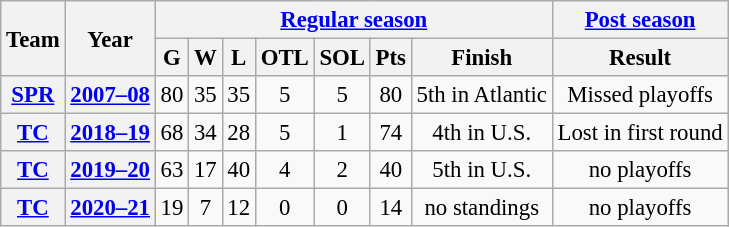<table class="wikitable" style="font-size: 95%; text-align:center;">
<tr>
<th rowspan="2">Team</th>
<th rowspan="2">Year</th>
<th colspan="7"><a href='#'>Regular season</a></th>
<th colspan="1"><a href='#'>Post season</a></th>
</tr>
<tr>
<th>G</th>
<th>W</th>
<th>L</th>
<th>OTL</th>
<th>SOL</th>
<th>Pts</th>
<th>Finish</th>
<th>Result</th>
</tr>
<tr>
<th><a href='#'>SPR</a></th>
<th><a href='#'>2007–08</a></th>
<td>80</td>
<td>35</td>
<td>35</td>
<td>5</td>
<td>5</td>
<td>80</td>
<td>5th in Atlantic</td>
<td>Missed playoffs</td>
</tr>
<tr>
<th><a href='#'>TC</a></th>
<th><a href='#'>2018–19</a></th>
<td>68</td>
<td>34</td>
<td>28</td>
<td>5</td>
<td>1</td>
<td>74</td>
<td>4th in U.S.</td>
<td>Lost in first round</td>
</tr>
<tr>
<th><a href='#'>TC</a></th>
<th><a href='#'>2019–20</a></th>
<td>63</td>
<td>17</td>
<td>40</td>
<td>4</td>
<td>2</td>
<td>40</td>
<td>5th in U.S.</td>
<td>no playoffs</td>
</tr>
<tr>
<th><a href='#'>TC</a></th>
<th><a href='#'>2020–21</a></th>
<td>19</td>
<td>7</td>
<td>12</td>
<td>0</td>
<td>0</td>
<td>14</td>
<td>no standings</td>
<td>no playoffs</td>
</tr>
</table>
